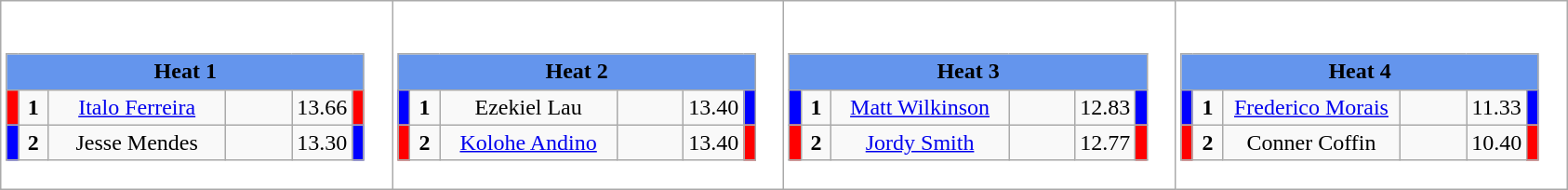<table class="wikitable" style="background:#fff;">
<tr>
<td><div><br><table class="wikitable">
<tr>
<td colspan="6" style="text-align:center; background:#6495ed;"><strong>Heat 1</strong></td>
</tr>
<tr>
<td style="width:01px; background: #f00;"></td>
<td style="width:14px; text-align:center;"><strong>1</strong></td>
<td style="width:120px; text-align:center;"><a href='#'>Italo Ferreira</a></td>
<td style="width:40px; text-align:center;"></td>
<td style="width:20px; text-align:center;">13.66</td>
<td style="width:01px; background: #f00;"></td>
</tr>
<tr>
<td style="width:01px; background: #00f;"></td>
<td style="width:14px; text-align:center;"><strong>2</strong></td>
<td style="width:120px; text-align:center;">Jesse Mendes</td>
<td style="width:40px; text-align:center;"></td>
<td style="width:20px; text-align:center;">13.30</td>
<td style="width:01px; background: #00f;"></td>
</tr>
</table>
</div></td>
<td><div><br><table class="wikitable">
<tr>
<td colspan="6" style="text-align:center; background:#6495ed;"><strong>Heat 2</strong></td>
</tr>
<tr>
<td style="width:01px; background: #00f;"></td>
<td style="width:14px; text-align:center;"><strong>1</strong></td>
<td style="width:120px; text-align:center;">Ezekiel Lau</td>
<td style="width:40px; text-align:center;"></td>
<td style="width:20px; text-align:center;">13.40</td>
<td style="width:01px; background: #00f;"></td>
</tr>
<tr>
<td style="width:01px; background: #f00;"></td>
<td style="width:14px; text-align:center;"><strong>2</strong></td>
<td style="width:120px; text-align:center;"><a href='#'>Kolohe Andino</a></td>
<td style="width:40px; text-align:center;"></td>
<td style="width:20px; text-align:center;">13.40</td>
<td style="width:01px; background: #f00;"></td>
</tr>
</table>
</div></td>
<td><div><br><table class="wikitable">
<tr>
<td colspan="6" style="text-align:center; background:#6495ed;"><strong>Heat 3</strong></td>
</tr>
<tr>
<td style="width:01px; background: #00f;"></td>
<td style="width:14px; text-align:center;"><strong>1</strong></td>
<td style="width:120px; text-align:center;"><a href='#'>Matt Wilkinson</a></td>
<td style="width:40px; text-align:center;"></td>
<td style="width:20px; text-align:center;">12.83</td>
<td style="width:01px; background: #00f;"></td>
</tr>
<tr>
<td style="width:01px; background: #f00;"></td>
<td style="width:14px; text-align:center;"><strong>2</strong></td>
<td style="width:120px; text-align:center;"><a href='#'>Jordy Smith</a></td>
<td style="width:40px; text-align:center;"></td>
<td style="width:20px; text-align:center;">12.77</td>
<td style="width:01px; background: #f00;"></td>
</tr>
</table>
</div></td>
<td><div><br><table class="wikitable">
<tr>
<td colspan="6" style="text-align:center; background:#6495ed;"><strong>Heat 4</strong></td>
</tr>
<tr>
<td style="width:01px; background: #00f;"></td>
<td style="width:14px; text-align:center;"><strong>1</strong></td>
<td style="width:120px; text-align:center;"><a href='#'>Frederico Morais</a></td>
<td style="width:40px; text-align:center;"></td>
<td style="width:20px; text-align:center;">11.33</td>
<td style="width:01px; background: #00f;"></td>
</tr>
<tr>
<td style="width:01px; background: #f00;"></td>
<td style="width:14px; text-align:center;"><strong>2</strong></td>
<td style="width:120px; text-align:center;">Conner Coffin</td>
<td style="width:40px; text-align:center;"></td>
<td style="width:20px; text-align:center;">10.40</td>
<td style="width:01px; background: #f00;"></td>
</tr>
</table>
</div></td>
</tr>
</table>
